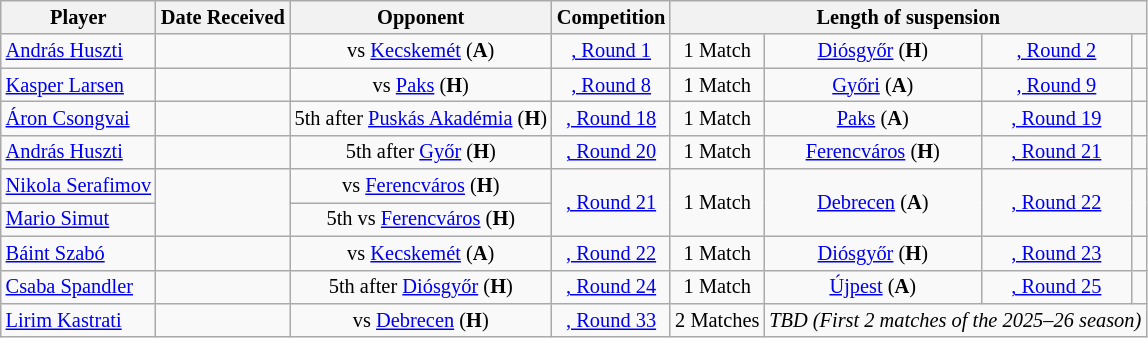<table class="wikitable sortable sticky-header" style="text-align:center; font-size:85%;">
<tr>
<th>Player</th>
<th>Date Received</th>
<th>Opponent</th>
<th>Competition</th>
<th colspan="4">Length of suspension</th>
</tr>
<tr>
<td align="left"> <a href='#'>András Huszti</a></td>
<td></td>
<td> vs <a href='#'>Kecskemét</a> (<strong>A</strong>)</td>
<td><a href='#'>, Round 1</a></td>
<td>1 Match</td>
<td><a href='#'>Diósgyőr</a> (<strong>H</strong>)</td>
<td><a href='#'>, Round 2</a></td>
<td></td>
</tr>
<tr>
<td align="left"> <a href='#'>Kasper Larsen</a></td>
<td></td>
<td> vs <a href='#'>Paks</a> (<strong>H</strong>)</td>
<td><a href='#'>, Round 8</a></td>
<td>1 Match</td>
<td><a href='#'>Győri</a> (<strong>A</strong>)</td>
<td><a href='#'>, Round 9</a></td>
<td></td>
</tr>
<tr>
<td align="left"> <a href='#'>Áron Csongvai</a></td>
<td></td>
<td>5th  after <a href='#'>Puskás Akadémia</a> (<strong>H</strong>)</td>
<td><a href='#'>, Round 18</a></td>
<td>1 Match</td>
<td><a href='#'>Paks</a> (<strong>A</strong>)</td>
<td><a href='#'>, Round 19</a></td>
<td></td>
</tr>
<tr>
<td align="left"> <a href='#'>András Huszti</a></td>
<td></td>
<td>5th  after <a href='#'>Győr</a> (<strong>H</strong>)</td>
<td><a href='#'>, Round 20</a></td>
<td>1 Match</td>
<td><a href='#'>Ferencváros</a> (<strong>H</strong>)</td>
<td><a href='#'>, Round 21</a></td>
<td></td>
</tr>
<tr>
<td align="left"> <a href='#'>Nikola Serafimov</a></td>
<td rowspan="2"></td>
<td> vs <a href='#'>Ferencváros</a> (<strong>H</strong>)</td>
<td rowspan="2"><a href='#'>, Round 21</a></td>
<td rowspan="2">1 Match</td>
<td rowspan="2"><a href='#'>Debrecen</a> (<strong>A</strong>)</td>
<td rowspan="2"><a href='#'>, Round 22</a></td>
<td rowspan="2"></td>
</tr>
<tr>
<td align="left"> <a href='#'>Mario Simut</a></td>
<td>5th  vs <a href='#'>Ferencváros</a> (<strong>H</strong>)</td>
</tr>
<tr>
<td align="left"> <a href='#'>Báint Szabó</a></td>
<td></td>
<td> vs <a href='#'>Kecskemét</a> (<strong>A</strong>)</td>
<td><a href='#'>, Round 22</a></td>
<td>1 Match</td>
<td><a href='#'>Diósgyőr</a> (<strong>H</strong>)</td>
<td><a href='#'>, Round 23</a></td>
<td></td>
</tr>
<tr>
<td align="left"> <a href='#'>Csaba Spandler</a></td>
<td></td>
<td>5th  after <a href='#'> Diósgyőr</a> (<strong>H</strong>)</td>
<td><a href='#'>, Round 24</a></td>
<td>1 Match</td>
<td><a href='#'> Újpest</a> (<strong>A</strong>)</td>
<td><a href='#'>, Round 25</a></td>
<td></td>
</tr>
<tr>
<td align="left"> <a href='#'>Lirim Kastrati</a></td>
<td></td>
<td> vs <a href='#'>Debrecen</a> (<strong>H</strong>)</td>
<td><a href='#'>, Round 33</a></td>
<td>2 Matches</td>
<td colspan="3"><em>TBD (First 2 matches of the 2025–26 season)</em></td>
</tr>
</table>
